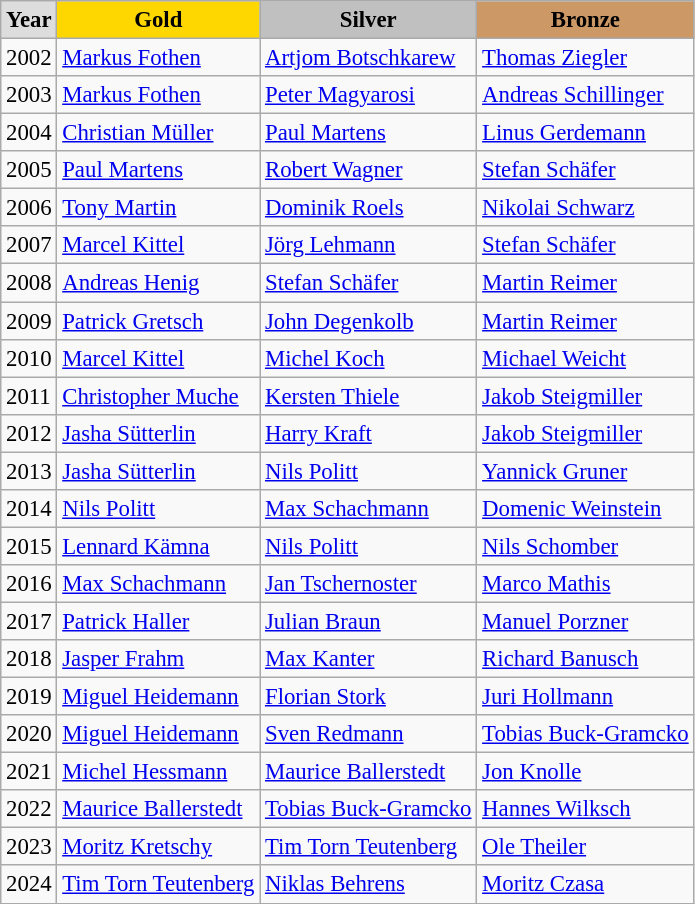<table class="wikitable sortable alternance" style="font-size:95%">
<tr style="text-align:center; background:#e4e4e4; font-weight:bold;">
<td style="background:#ddd; ">Year</td>
<td style="background:gold; ">Gold</td>
<td style="background:silver; ">Silver</td>
<td style="background:#c96; ">Bronze</td>
</tr>
<tr>
<td>2002</td>
<td><a href='#'>Markus Fothen</a></td>
<td><a href='#'>Artjom Botschkarew</a></td>
<td><a href='#'>Thomas Ziegler</a></td>
</tr>
<tr>
<td>2003</td>
<td><a href='#'>Markus Fothen</a></td>
<td><a href='#'>Peter Magyarosi</a></td>
<td><a href='#'>Andreas Schillinger</a></td>
</tr>
<tr>
<td>2004</td>
<td><a href='#'>Christian Müller</a></td>
<td><a href='#'>Paul Martens</a></td>
<td><a href='#'>Linus Gerdemann</a></td>
</tr>
<tr>
<td>2005</td>
<td><a href='#'>Paul Martens</a></td>
<td><a href='#'>Robert Wagner</a></td>
<td><a href='#'>Stefan Schäfer</a></td>
</tr>
<tr>
<td>2006</td>
<td><a href='#'>Tony Martin</a></td>
<td><a href='#'>Dominik Roels</a></td>
<td><a href='#'>Nikolai Schwarz</a></td>
</tr>
<tr>
<td>2007</td>
<td><a href='#'>Marcel Kittel</a></td>
<td><a href='#'>Jörg Lehmann</a></td>
<td><a href='#'>Stefan Schäfer</a></td>
</tr>
<tr>
<td>2008</td>
<td><a href='#'>Andreas Henig</a></td>
<td><a href='#'>Stefan Schäfer</a></td>
<td><a href='#'>Martin Reimer</a></td>
</tr>
<tr>
<td>2009</td>
<td><a href='#'>Patrick Gretsch</a></td>
<td><a href='#'>John Degenkolb</a></td>
<td><a href='#'>Martin Reimer</a></td>
</tr>
<tr>
<td>2010</td>
<td><a href='#'>Marcel Kittel</a></td>
<td><a href='#'>Michel Koch</a></td>
<td><a href='#'>Michael Weicht</a></td>
</tr>
<tr>
<td>2011</td>
<td><a href='#'>Christopher Muche</a></td>
<td><a href='#'>Kersten Thiele</a></td>
<td><a href='#'>Jakob Steigmiller</a></td>
</tr>
<tr>
<td>2012</td>
<td><a href='#'>Jasha Sütterlin</a></td>
<td><a href='#'>Harry Kraft</a></td>
<td><a href='#'>Jakob Steigmiller</a></td>
</tr>
<tr>
<td>2013</td>
<td><a href='#'>Jasha Sütterlin</a></td>
<td><a href='#'>Nils Politt</a></td>
<td><a href='#'>Yannick Gruner</a></td>
</tr>
<tr>
<td>2014</td>
<td><a href='#'>Nils Politt</a></td>
<td><a href='#'>Max Schachmann</a></td>
<td><a href='#'>Domenic Weinstein</a></td>
</tr>
<tr>
<td>2015</td>
<td><a href='#'>Lennard Kämna</a></td>
<td><a href='#'>Nils Politt</a></td>
<td><a href='#'>Nils Schomber</a></td>
</tr>
<tr>
<td>2016</td>
<td><a href='#'>Max Schachmann</a></td>
<td><a href='#'>Jan Tschernoster</a></td>
<td><a href='#'>Marco Mathis</a></td>
</tr>
<tr>
<td>2017</td>
<td><a href='#'>Patrick Haller</a></td>
<td><a href='#'>Julian Braun</a></td>
<td><a href='#'>Manuel Porzner</a></td>
</tr>
<tr>
<td>2018</td>
<td><a href='#'>Jasper Frahm</a></td>
<td><a href='#'>Max Kanter</a></td>
<td><a href='#'>Richard Banusch</a></td>
</tr>
<tr>
<td>2019</td>
<td><a href='#'>Miguel Heidemann</a></td>
<td><a href='#'>Florian Stork</a></td>
<td><a href='#'>Juri Hollmann</a></td>
</tr>
<tr>
<td>2020</td>
<td><a href='#'>Miguel Heidemann</a></td>
<td><a href='#'>Sven Redmann</a></td>
<td><a href='#'>Tobias Buck-Gramcko</a></td>
</tr>
<tr>
<td>2021</td>
<td><a href='#'>Michel Hessmann</a></td>
<td><a href='#'>Maurice Ballerstedt</a></td>
<td><a href='#'>Jon Knolle</a></td>
</tr>
<tr>
<td>2022</td>
<td><a href='#'>Maurice Ballerstedt</a></td>
<td><a href='#'>Tobias Buck-Gramcko</a></td>
<td><a href='#'>Hannes Wilksch</a></td>
</tr>
<tr>
<td>2023</td>
<td><a href='#'>Moritz Kretschy</a></td>
<td><a href='#'>Tim Torn Teutenberg</a></td>
<td><a href='#'>Ole Theiler</a></td>
</tr>
<tr>
<td>2024</td>
<td><a href='#'>Tim Torn Teutenberg</a></td>
<td><a href='#'>Niklas Behrens</a></td>
<td><a href='#'>Moritz Czasa</a></td>
</tr>
</table>
